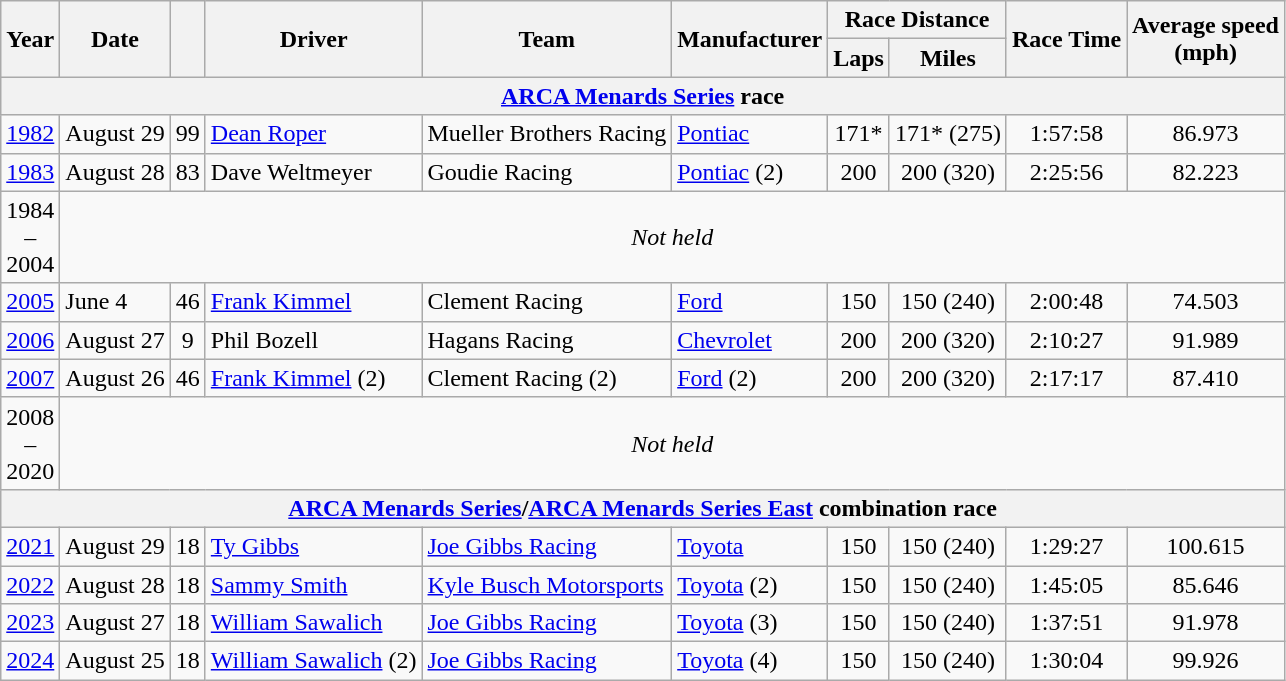<table class="wikitable">
<tr>
<th rowspan="2">Year</th>
<th rowspan="2">Date</th>
<th rowspan="2"></th>
<th rowspan="2">Driver</th>
<th rowspan="2">Team</th>
<th rowspan="2">Manufacturer</th>
<th colspan="2">Race Distance</th>
<th rowspan="2">Race Time</th>
<th rowspan="2">Average speed<br>(mph)</th>
</tr>
<tr>
<th>Laps</th>
<th>Miles</th>
</tr>
<tr>
<th colspan=10><a href='#'>ARCA Menards Series</a> race</th>
</tr>
<tr>
<td><a href='#'>1982</a></td>
<td>August 29</td>
<td align="center">99</td>
<td><a href='#'>Dean Roper</a></td>
<td>Mueller Brothers Racing</td>
<td><a href='#'>Pontiac</a></td>
<td align="center">171*</td>
<td align="center">171* (275)</td>
<td align="center">1:57:58</td>
<td align="center">86.973</td>
</tr>
<tr>
<td><a href='#'>1983</a></td>
<td>August 28</td>
<td align="center">83</td>
<td>Dave Weltmeyer</td>
<td>Goudie Racing</td>
<td><a href='#'>Pontiac</a> (2)</td>
<td align="center">200</td>
<td align="center">200 (320)</td>
<td align="center">2:25:56</td>
<td align="center">82.223</td>
</tr>
<tr>
<td align=center>1984<br>–<br>2004</td>
<td colspan="10" align="center"><em>Not held</em></td>
</tr>
<tr>
<td><a href='#'>2005</a></td>
<td>June 4</td>
<td align="center">46</td>
<td><a href='#'>Frank Kimmel</a></td>
<td>Clement Racing</td>
<td><a href='#'>Ford</a></td>
<td align="center">150</td>
<td align="center">150 (240)</td>
<td align="center">2:00:48</td>
<td align="center">74.503</td>
</tr>
<tr>
<td><a href='#'>2006</a></td>
<td>August 27</td>
<td align="center">9</td>
<td>Phil Bozell</td>
<td>Hagans Racing</td>
<td><a href='#'>Chevrolet</a></td>
<td align="center">200</td>
<td align="center">200 (320)</td>
<td align="center">2:10:27</td>
<td align="center">91.989</td>
</tr>
<tr>
<td><a href='#'>2007</a></td>
<td>August 26</td>
<td align="center">46</td>
<td><a href='#'>Frank Kimmel</a> (2)</td>
<td>Clement Racing (2)</td>
<td><a href='#'>Ford</a> (2)</td>
<td align="center">200</td>
<td align="center">200 (320)</td>
<td align="center">2:17:17</td>
<td align="center">87.410</td>
</tr>
<tr>
<td align=center>2008<br>–<br>2020</td>
<td colspan="10" align="center"><em>Not held</em></td>
</tr>
<tr>
<th colspan=10><a href='#'>ARCA Menards Series</a>/<a href='#'>ARCA Menards Series East</a> combination race</th>
</tr>
<tr>
<td><a href='#'>2021</a></td>
<td>August 29</td>
<td align="center">18</td>
<td><a href='#'>Ty Gibbs</a></td>
<td><a href='#'>Joe Gibbs Racing</a></td>
<td><a href='#'>Toyota</a></td>
<td align="center">150</td>
<td align="center">150 (240)</td>
<td align="center">1:29:27</td>
<td align="center">100.615</td>
</tr>
<tr>
<td><a href='#'>2022</a></td>
<td>August 28</td>
<td align="center">18</td>
<td><a href='#'>Sammy Smith</a></td>
<td><a href='#'>Kyle Busch Motorsports</a></td>
<td><a href='#'>Toyota</a> (2)</td>
<td align="center">150</td>
<td align="center">150 (240)</td>
<td align="center">1:45:05</td>
<td align="center">85.646</td>
</tr>
<tr>
<td><a href='#'>2023</a></td>
<td>August 27</td>
<td align="center">18</td>
<td><a href='#'>William Sawalich</a></td>
<td><a href='#'>Joe Gibbs Racing</a></td>
<td><a href='#'>Toyota</a> (3)</td>
<td align="center">150</td>
<td align="center">150 (240)</td>
<td align="center">1:37:51</td>
<td align="center">91.978</td>
</tr>
<tr>
<td><a href='#'>2024</a></td>
<td>August 25</td>
<td align="center">18</td>
<td><a href='#'>William Sawalich</a> (2)</td>
<td><a href='#'>Joe Gibbs Racing</a></td>
<td><a href='#'>Toyota</a> (4)</td>
<td align="center">150</td>
<td align="center">150 (240)</td>
<td align="center">1:30:04</td>
<td align="center">99.926</td>
</tr>
</table>
